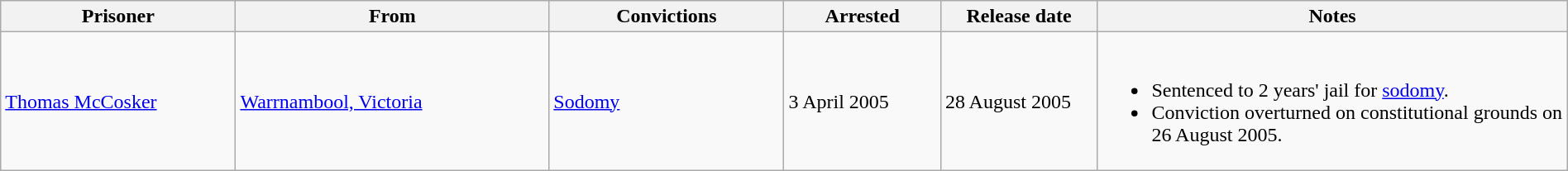<table class="wikitable" style="width:100%;">
<tr>
<th style="width:15%;">Prisoner</th>
<th style="width:20%;">From</th>
<th style="width:15%;">Convictions</th>
<th style="width:10%;">Arrested</th>
<th style="width:10%;">Release date</th>
<th style="width:30%;">Notes</th>
</tr>
<tr style="text-align:left;">
<td><a href='#'>Thomas McCosker</a></td>
<td><a href='#'>Warrnambool, Victoria</a></td>
<td><a href='#'>Sodomy</a></td>
<td>3 April 2005</td>
<td>28 August 2005</td>
<td><br><ul><li>Sentenced to 2 years' jail for <a href='#'>sodomy</a>.</li><li>Conviction overturned on constitutional grounds on 26 August 2005.</li></ul></td>
</tr>
</table>
